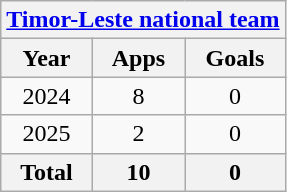<table class="wikitable" style="text-align:center">
<tr>
<th colspan=3><a href='#'>Timor-Leste national team</a></th>
</tr>
<tr>
<th>Year</th>
<th>Apps</th>
<th>Goals</th>
</tr>
<tr>
<td>2024</td>
<td>8</td>
<td>0</td>
</tr>
<tr>
<td>2025</td>
<td>2</td>
<td>0</td>
</tr>
<tr>
<th>Total</th>
<th>10</th>
<th>0</th>
</tr>
</table>
